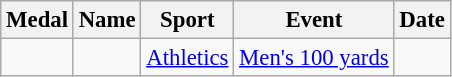<table class="wikitable sortable" style="font-size: 95%;">
<tr>
<th>Medal</th>
<th>Name</th>
<th>Sport</th>
<th>Event</th>
<th>Date</th>
</tr>
<tr>
<td></td>
<td></td>
<td><a href='#'>Athletics</a></td>
<td><a href='#'>Men's 100 yards</a></td>
<td></td>
</tr>
</table>
